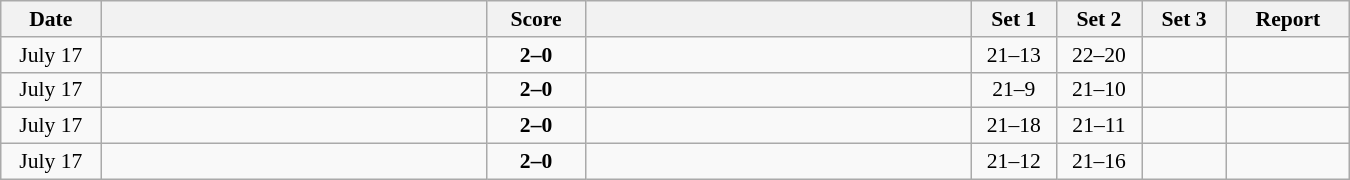<table class="wikitable" style="text-align: center; font-size:90% ">
<tr>
<th width="60">Date</th>
<th align="right" width="250"></th>
<th width="60">Score</th>
<th align="left" width="250"></th>
<th width="50">Set 1</th>
<th width="50">Set 2</th>
<th width="50">Set 3</th>
<th width="75">Report</th>
</tr>
<tr>
<td>July 17</td>
<td align=left><strong></strong></td>
<td align=center><strong>2–0</strong></td>
<td align=left></td>
<td>21–13</td>
<td>22–20</td>
<td></td>
<td></td>
</tr>
<tr>
<td>July 17</td>
<td align=left><strong></strong></td>
<td align=center><strong>2–0</strong></td>
<td align=left></td>
<td>21–9</td>
<td>21–10</td>
<td></td>
<td></td>
</tr>
<tr>
<td>July 17</td>
<td align=left><strong></strong></td>
<td align=center><strong>2–0</strong></td>
<td align=left></td>
<td>21–18</td>
<td>21–11</td>
<td></td>
<td></td>
</tr>
<tr>
<td>July 17</td>
<td align=left><strong></strong></td>
<td align=center><strong>2–0</strong></td>
<td align=left></td>
<td>21–12</td>
<td>21–16</td>
<td></td>
<td></td>
</tr>
</table>
